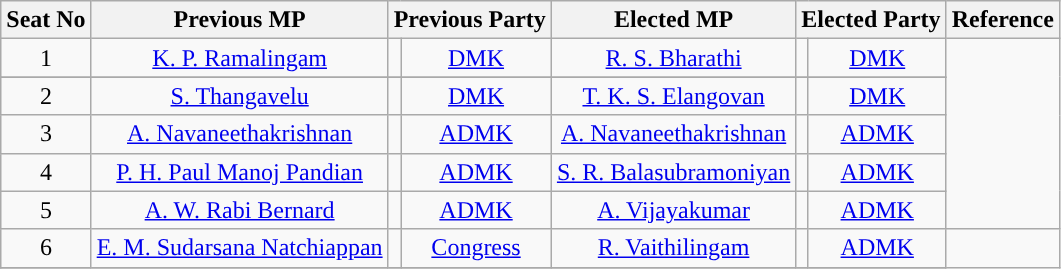<table class="wikitable">
<tr>
<th>Seat No</th>
<th>Previous MP</th>
<th colspan=2>Previous Party</th>
<th>Elected MP</th>
<th colspan=2>Elected Party</th>
<th>Reference</th>
</tr>
<tr style="text-align:center;">
<td>1</td>
<td><a href='#'>K. P. Ramalingam</a></td>
<td width="1px"></td>
<td><a href='#'>DMK</a></td>
<td><a href='#'>R. S. Bharathi</a></td>
<td width="1px"></td>
<td><a href='#'>DMK</a></td>
<td rowspan=6></td>
</tr>
<tr>
</tr>
<tr style="text-align:center;">
<td>2</td>
<td><a href='#'>S. Thangavelu</a></td>
<td width="1px"></td>
<td><a href='#'>DMK</a></td>
<td><a href='#'>T. K. S. Elangovan</a></td>
<td width="1px"></td>
<td><a href='#'>DMK</a></td>
</tr>
<tr style="text-align:center;">
<td>3</td>
<td><a href='#'>A. Navaneethakrishnan</a></td>
<td width="1px"></td>
<td><a href='#'>ADMK</a></td>
<td><a href='#'>A. Navaneethakrishnan</a></td>
<td width="1px"></td>
<td><a href='#'>ADMK</a></td>
</tr>
<tr style="text-align:center;">
<td>4</td>
<td><a href='#'>P. H. Paul Manoj Pandian</a></td>
<td width="1px"></td>
<td><a href='#'>ADMK</a></td>
<td><a href='#'>S. R. Balasubramoniyan</a></td>
<td width="1px"></td>
<td><a href='#'>ADMK</a></td>
</tr>
<tr style="text-align:center;">
<td>5</td>
<td><a href='#'>A. W. Rabi Bernard</a></td>
<td width="1px"></td>
<td><a href='#'>ADMK</a></td>
<td><a href='#'>A. Vijayakumar</a></td>
<td width="1px"></td>
<td><a href='#'>ADMK</a></td>
</tr>
<tr style="text-align:center;">
<td>6</td>
<td><a href='#'>E. M. Sudarsana Natchiappan</a></td>
<td width="1px"></td>
<td><a href='#'>Congress</a></td>
<td><a href='#'>R. Vaithilingam</a></td>
<td width="1px"></td>
<td><a href='#'>ADMK</a></td>
</tr>
<tr>
</tr>
</table>
